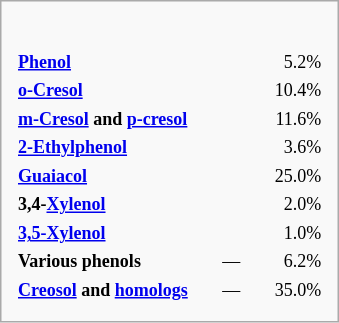<table style="background:#F9F9F9; border:1px solid #AAA; padding:5px; float:left; margin-right:20px;">
<tr>
<td><br><table class="sortable" style="font-size:12px; text-align:right;">
<tr>
<th class="unsortable" style="text-align:left; padding-right:20px;"></th>
<td class="unsortable"></td>
<td></td>
</tr>
<tr>
<th class="unsortable" style="text-align:left; padding-right:20px;"><a href='#'>Phenol</a></th>
<td class="unsortable" style="text-align:left; padding-right:20px;"></td>
<td>5.2%</td>
</tr>
<tr>
<th class="unsortable" style="text-align:left; padding-right:20px;"><a href='#'>o-Cresol</a></th>
<td class="unsortable" style="text-align:left; padding-right:20px;"></td>
<td>10.4%</td>
</tr>
<tr>
<th class="unsortable" style="text-align:left; padding-right:20px;"><a href='#'>m-Cresol</a> and <a href='#'>p-cresol</a></th>
<td class="unsortable" style="text-align:left; padding-right:20px;"></td>
<td>11.6%</td>
</tr>
<tr>
<th class="unsortable" style="text-align:left; padding-right:20px;"><a href='#'>2-Ethylphenol</a></th>
<td class="unsortable" style="text-align:left; padding-right:20px;"></td>
<td>3.6%</td>
</tr>
<tr>
<th class="unsortable" style="text-align:left; padding-right:20px;"><a href='#'>Guaiacol</a></th>
<td class="unsortable" style="text-align:left; padding-right:20px;"></td>
<td>25.0%</td>
</tr>
<tr>
<th class="unsortable" style="text-align:left; padding-right:20px;">3,4-<a href='#'>Xylenol</a></th>
<td class="unsortable" style="text-align:left; padding-right:20px;"></td>
<td>2.0%</td>
</tr>
<tr>
<th class="unsortable" style="text-align:left; padding-right:20px;"><a href='#'>3,5-Xylenol</a></th>
<td class="unsortable" style="text-align:left; padding-right:20px;"></td>
<td>1.0%</td>
</tr>
<tr>
<th class="unsortable" style="text-align:left; padding-right:20px;">Various phenols</th>
<td class="unsortable" style="text-align:left; padding-right:20px;">—</td>
<td>6.2%</td>
</tr>
<tr>
<th class="unsortable" style="text-align:left; padding-right:20px;"><a href='#'>Creosol</a> and <a href='#'>homologs</a></th>
<td class="unsortable" style="text-align:left; padding-right:20px;">—</td>
<td>35.0%</td>
</tr>
<tr>
</tr>
</table>
</td>
</tr>
</table>
